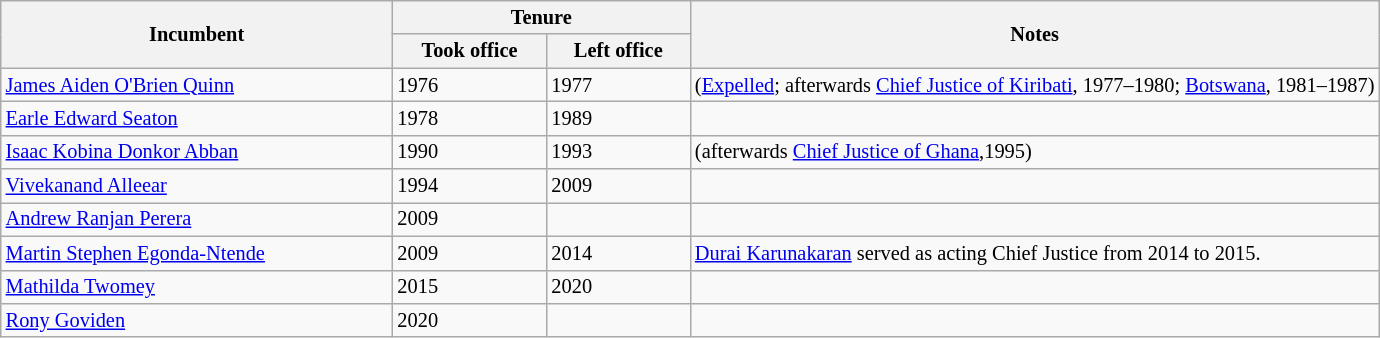<table class="wikitable" style="font-size:85%;text-align:left">
<tr>
<th rowspan="2">Incumbent</th>
<th colspan="2">Tenure</th>
<th rowspan="2" width=50%>Notes</th>
</tr>
<tr>
<th>Took office</th>
<th>Left office</th>
</tr>
<tr>
<td><a href='#'>James Aiden O'Brien Quinn</a></td>
<td>1976</td>
<td>1977</td>
<td>(<a href='#'>Expelled</a>; afterwards <a href='#'>Chief Justice of Kiribati</a>, 1977–1980; <a href='#'>Botswana</a>, 1981–1987)</td>
</tr>
<tr>
<td><a href='#'>Earle Edward Seaton</a></td>
<td>1978</td>
<td>1989</td>
<td></td>
</tr>
<tr>
<td><a href='#'>Isaac Kobina Donkor Abban</a></td>
<td>1990</td>
<td>1993</td>
<td>(afterwards <a href='#'>Chief Justice of Ghana</a>,1995)</td>
</tr>
<tr>
<td><a href='#'>Vivekanand Alleear</a></td>
<td>1994</td>
<td>2009</td>
<td></td>
</tr>
<tr>
<td><a href='#'>Andrew Ranjan Perera</a></td>
<td>2009</td>
<td></td>
<td></td>
</tr>
<tr>
<td><a href='#'>Martin Stephen Egonda-Ntende</a></td>
<td>2009</td>
<td>2014</td>
<td><a href='#'>Durai Karunakaran</a> served as acting Chief Justice from 2014 to 2015.</td>
</tr>
<tr>
<td><a href='#'>Mathilda Twomey</a></td>
<td>2015</td>
<td>2020</td>
<td></td>
</tr>
<tr>
<td><a href='#'>Rony Goviden</a></td>
<td>2020</td>
<td></td>
<td></td>
</tr>
</table>
